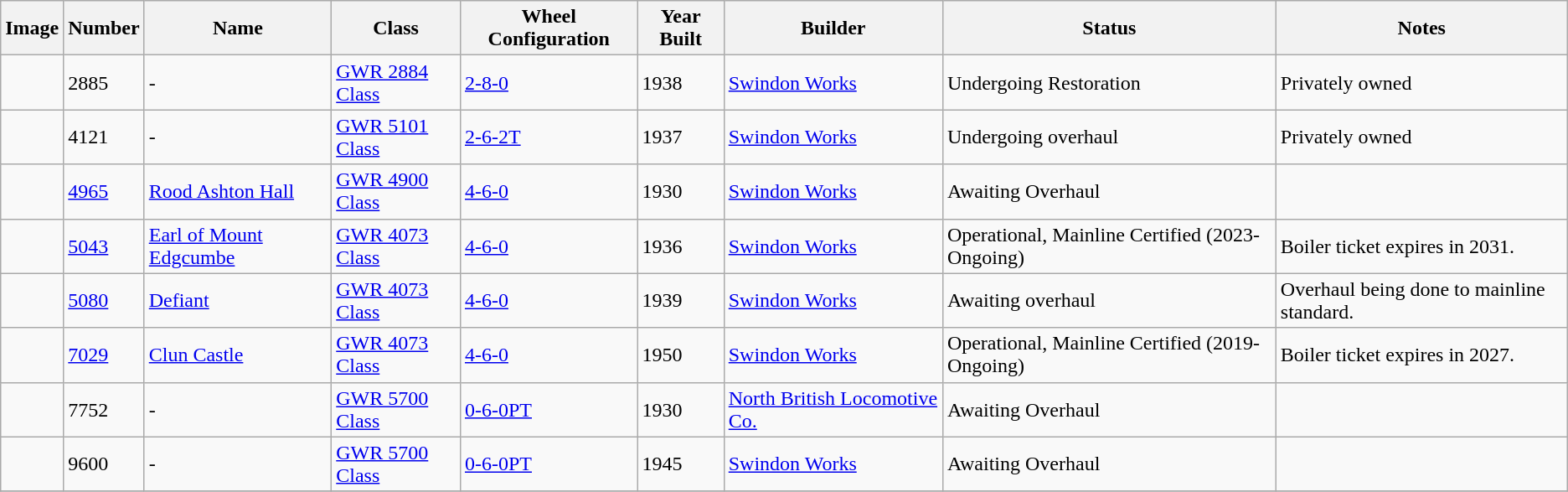<table class="wikitable sortable">
<tr>
<th>Image</th>
<th>Number</th>
<th>Name</th>
<th>Class</th>
<th>Wheel Configuration</th>
<th>Year Built</th>
<th>Builder</th>
<th>Status</th>
<th>Notes</th>
</tr>
<tr>
<td></td>
<td>2885</td>
<td>-</td>
<td><a href='#'>GWR 2884 Class</a></td>
<td><a href='#'>2-8-0</a></td>
<td>1938</td>
<td><a href='#'>Swindon Works</a></td>
<td>Undergoing Restoration</td>
<td>Privately owned</td>
</tr>
<tr>
<td></td>
<td>4121</td>
<td>-</td>
<td><a href='#'>GWR 5101 Class</a></td>
<td><a href='#'>2-6-2T</a></td>
<td>1937</td>
<td><a href='#'>Swindon Works</a></td>
<td>Undergoing overhaul</td>
<td>Privately owned</td>
</tr>
<tr>
<td></td>
<td><a href='#'>4965</a></td>
<td><a href='#'>Rood Ashton Hall</a></td>
<td><a href='#'>GWR 4900 Class</a></td>
<td><a href='#'>4-6-0</a></td>
<td>1930</td>
<td><a href='#'>Swindon Works</a></td>
<td>Awaiting Overhaul</td>
<td></td>
</tr>
<tr>
<td></td>
<td><a href='#'>5043</a></td>
<td><a href='#'>Earl of Mount Edgcumbe</a></td>
<td><a href='#'>GWR 4073 Class</a></td>
<td><a href='#'>4-6-0</a></td>
<td>1936</td>
<td><a href='#'>Swindon Works</a></td>
<td>Operational, Mainline Certified (2023-Ongoing)</td>
<td>Boiler ticket expires in 2031.</td>
</tr>
<tr>
<td></td>
<td><a href='#'>5080</a></td>
<td><a href='#'>Defiant</a></td>
<td><a href='#'>GWR 4073 Class</a></td>
<td><a href='#'>4-6-0</a></td>
<td>1939</td>
<td><a href='#'>Swindon Works</a></td>
<td>Awaiting overhaul</td>
<td>Overhaul being done to mainline standard.</td>
</tr>
<tr>
<td></td>
<td><a href='#'>7029</a></td>
<td><a href='#'>Clun Castle</a></td>
<td><a href='#'>GWR 4073 Class</a></td>
<td><a href='#'>4-6-0</a></td>
<td>1950</td>
<td><a href='#'>Swindon Works</a></td>
<td>Operational, Mainline Certified (2019-Ongoing)</td>
<td>Boiler ticket expires in 2027.</td>
</tr>
<tr>
<td></td>
<td>7752</td>
<td>-</td>
<td><a href='#'>GWR 5700 Class</a></td>
<td><a href='#'>0-6-0PT</a></td>
<td>1930</td>
<td><a href='#'>North British Locomotive Co.</a></td>
<td>Awaiting Overhaul</td>
<td></td>
</tr>
<tr>
<td></td>
<td>9600</td>
<td>-</td>
<td><a href='#'>GWR 5700 Class</a></td>
<td><a href='#'>0-6-0PT</a></td>
<td>1945</td>
<td><a href='#'>Swindon Works</a></td>
<td>Awaiting Overhaul</td>
<td></td>
</tr>
<tr>
</tr>
</table>
